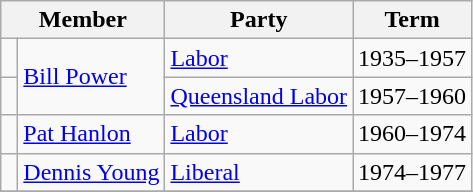<table class="wikitable">
<tr>
<th colspan="2">Member</th>
<th>Party</th>
<th>Term</th>
</tr>
<tr>
<td> </td>
<td rowspan="2"><a href='#'>Bill Power</a></td>
<td><a href='#'>Labor</a></td>
<td>1935–1957</td>
</tr>
<tr>
<td> </td>
<td><a href='#'>Queensland Labor</a></td>
<td>1957–1960</td>
</tr>
<tr>
<td> </td>
<td><a href='#'>Pat Hanlon</a></td>
<td><a href='#'>Labor</a></td>
<td>1960–1974</td>
</tr>
<tr>
<td> </td>
<td><a href='#'>Dennis Young</a></td>
<td><a href='#'>Liberal</a></td>
<td>1974–1977</td>
</tr>
<tr>
</tr>
</table>
